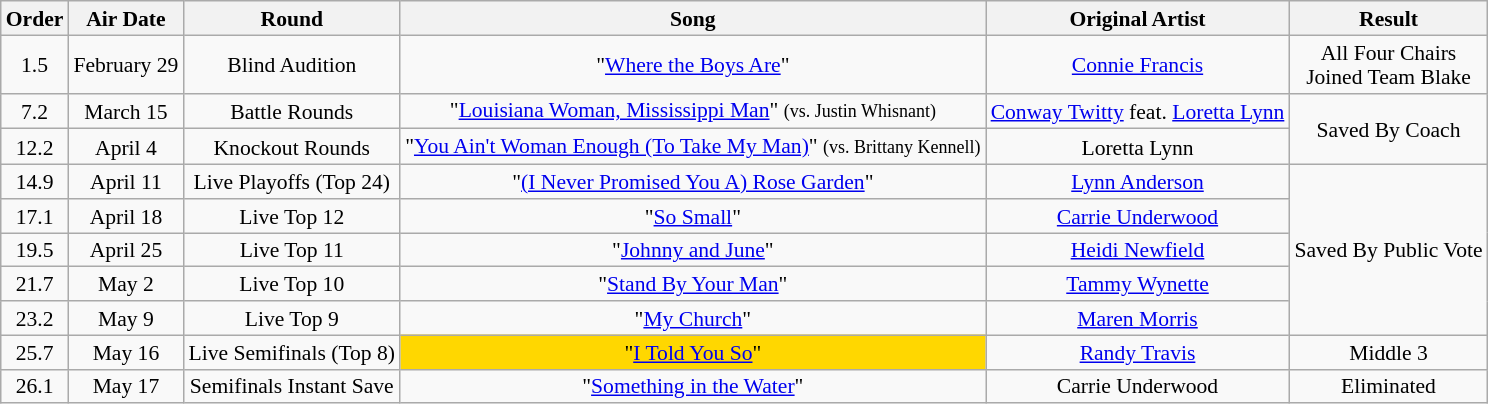<table class="wikitable" style="text-align:center; font-size:90%; line-height:16px;">
<tr>
<th>Order</th>
<th>Air Date</th>
<th>Round</th>
<th>Song</th>
<th>Original Artist</th>
<th>Result</th>
</tr>
<tr>
<td>1.5</td>
<td>February 29</td>
<td>Blind Audition</td>
<td>"<a href='#'>Where the Boys Are</a>"</td>
<td><a href='#'>Connie Francis</a></td>
<td>All Four Chairs <br>Joined Team Blake<br></td>
</tr>
<tr>
<td>7.2</td>
<td>March 15</td>
<td>Battle Rounds</td>
<td>"<a href='#'>Louisiana Woman, Mississippi Man</a>" <small>(vs. Justin Whisnant)</small></td>
<td><a href='#'>Conway Twitty</a> feat. <a href='#'>Loretta Lynn</a></td>
<td rowspan="2">Saved By Coach</td>
</tr>
<tr>
<td>12.2</td>
<td>April 4</td>
<td>Knockout Rounds</td>
<td>"<a href='#'>You Ain't Woman Enough (To Take My Man)</a>" <small>(vs. Brittany Kennell)</small></td>
<td>Loretta Lynn</td>
</tr>
<tr>
<td>14.9</td>
<td>April 11</td>
<td>Live Playoffs (Top 24)</td>
<td>"<a href='#'>(I Never Promised You A) Rose Garden</a>"</td>
<td><a href='#'>Lynn Anderson</a></td>
<td rowspan="5">Saved By Public Vote</td>
</tr>
<tr>
<td>17.1</td>
<td>April 18</td>
<td>Live Top 12</td>
<td>"<a href='#'>So Small</a>"</td>
<td><a href='#'>Carrie Underwood</a></td>
</tr>
<tr>
<td>19.5</td>
<td>April 25</td>
<td>Live Top 11</td>
<td>"<a href='#'>Johnny and June</a>"</td>
<td><a href='#'>Heidi Newfield</a></td>
</tr>
<tr>
<td>21.7</td>
<td>May 2</td>
<td>Live Top 10</td>
<td>"<a href='#'>Stand By Your Man</a>"</td>
<td><a href='#'>Tammy Wynette</a></td>
</tr>
<tr>
<td>23.2</td>
<td>May 9</td>
<td>Live Top 9</td>
<td>"<a href='#'>My Church</a>"</td>
<td><a href='#'>Maren Morris</a></td>
</tr>
<tr>
<td>25.7</td>
<td>May 16</td>
<td>Live Semifinals (Top 8)</td>
<td style="background:gold;">"<a href='#'>I Told You So</a>"</td>
<td><a href='#'>Randy Travis</a></td>
<td>Middle 3</td>
</tr>
<tr>
<td>26.1</td>
<td>May 17</td>
<td>Semifinals Instant Save</td>
<td>"<a href='#'>Something in the Water</a>"</td>
<td>Carrie Underwood</td>
<td>Eliminated</td>
</tr>
</table>
